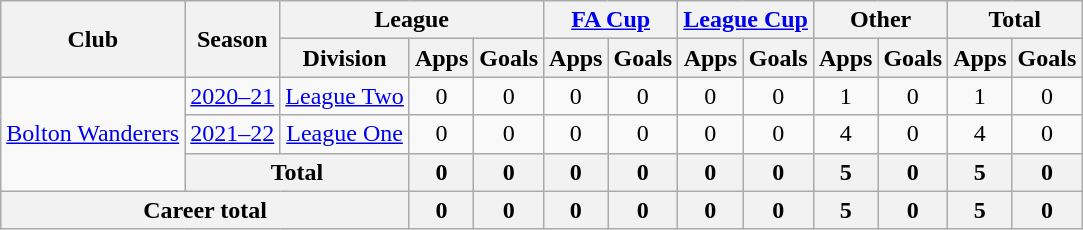<table class="wikitable" style="text-align: center">
<tr>
<th rowspan="2">Club</th>
<th rowspan="2">Season</th>
<th colspan="3">League</th>
<th colspan="2"><a href='#'>FA Cup</a></th>
<th colspan="2"><a href='#'>League Cup</a></th>
<th colspan="2">Other</th>
<th colspan="2">Total</th>
</tr>
<tr>
<th>Division</th>
<th>Apps</th>
<th>Goals</th>
<th>Apps</th>
<th>Goals</th>
<th>Apps</th>
<th>Goals</th>
<th>Apps</th>
<th>Goals</th>
<th>Apps</th>
<th>Goals</th>
</tr>
<tr>
<td rowspan="3"><a href='#'>Bolton Wanderers</a></td>
<td><a href='#'>2020–21</a></td>
<td><a href='#'>League Two</a></td>
<td>0</td>
<td>0</td>
<td>0</td>
<td>0</td>
<td>0</td>
<td>0</td>
<td>1</td>
<td>0</td>
<td>1</td>
<td>0</td>
</tr>
<tr>
<td><a href='#'>2021–22</a></td>
<td><a href='#'>League One</a></td>
<td>0</td>
<td>0</td>
<td>0</td>
<td>0</td>
<td>0</td>
<td>0</td>
<td>4</td>
<td>0</td>
<td>4</td>
<td>0</td>
</tr>
<tr>
<th colspan="2">Total</th>
<th>0</th>
<th>0</th>
<th>0</th>
<th>0</th>
<th>0</th>
<th>0</th>
<th>5</th>
<th>0</th>
<th>5</th>
<th>0</th>
</tr>
<tr>
<th colspan="3">Career total</th>
<th>0</th>
<th>0</th>
<th>0</th>
<th>0</th>
<th>0</th>
<th>0</th>
<th>5</th>
<th>0</th>
<th>5</th>
<th>0</th>
</tr>
</table>
